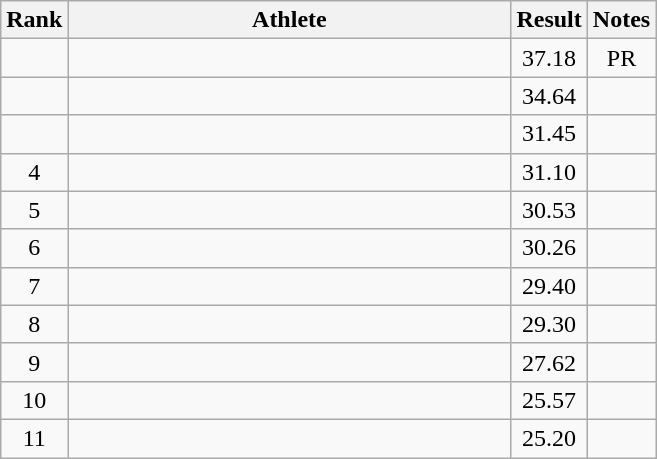<table class="wikitable" style="text-align:center">
<tr>
<th>Rank</th>
<th Style="width:18em">Athlete</th>
<th>Result</th>
<th>Notes</th>
</tr>
<tr>
<td></td>
<td style="text-align:left"></td>
<td>37.18</td>
<td>PR</td>
</tr>
<tr>
<td></td>
<td style="text-align:left"></td>
<td>34.64</td>
<td></td>
</tr>
<tr>
<td></td>
<td style="text-align:left"></td>
<td>31.45</td>
<td></td>
</tr>
<tr>
<td>4</td>
<td style="text-align:left"></td>
<td>31.10</td>
<td></td>
</tr>
<tr>
<td>5</td>
<td style="text-align:left"></td>
<td>30.53</td>
<td></td>
</tr>
<tr>
<td>6</td>
<td style="text-align:left"></td>
<td>30.26</td>
<td></td>
</tr>
<tr>
<td>7</td>
<td style="text-align:left"></td>
<td>29.40</td>
<td></td>
</tr>
<tr>
<td>8</td>
<td style="text-align:left"></td>
<td>29.30</td>
<td></td>
</tr>
<tr>
<td>9</td>
<td style="text-align:left"></td>
<td>27.62</td>
<td></td>
</tr>
<tr>
<td>10</td>
<td style="text-align:left"></td>
<td>25.57</td>
<td></td>
</tr>
<tr>
<td>11</td>
<td style="text-align:left"></td>
<td>25.20</td>
<td></td>
</tr>
</table>
